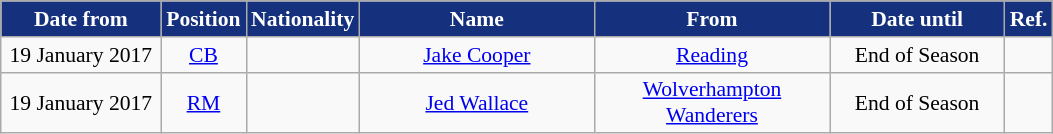<table class="wikitable"  style="text-align:center; font-size:90%; ">
<tr>
<th style="background:#15317E; color:white; width:100px;">Date from</th>
<th style="background:#15317E; color:white; width:50px;">Position</th>
<th style="background:#15317E; color:white; width:50px;">Nationality</th>
<th style="background:#15317E; color:white; width:150px;">Name</th>
<th style="background:#15317E; color:white; width:150px;">From</th>
<th style="background:#15317E; color:white; width:110px;">Date until</th>
<th style="background:#15317E; color:white; width:25px;">Ref.</th>
</tr>
<tr>
<td>19 January 2017</td>
<td><a href='#'>CB</a></td>
<td></td>
<td><a href='#'>Jake Cooper</a></td>
<td><a href='#'>Reading</a></td>
<td>End of Season</td>
<td></td>
</tr>
<tr>
<td>19 January 2017</td>
<td><a href='#'>RM</a></td>
<td></td>
<td><a href='#'>Jed Wallace</a></td>
<td><a href='#'>Wolverhampton Wanderers</a></td>
<td>End of Season</td>
<td></td>
</tr>
</table>
